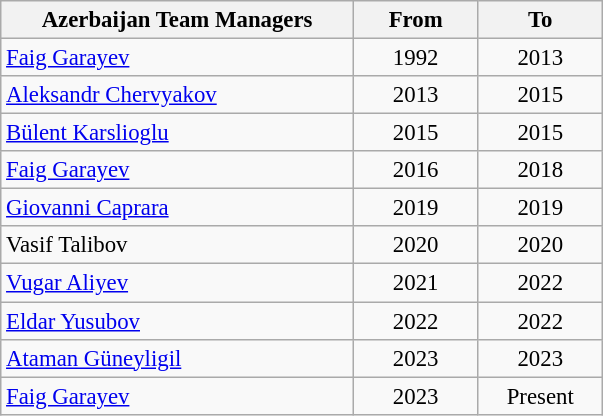<table class=wikitable style="font-size:95%;">
<tr>
<th align="left" style="width: 15em">Azerbaijan Team Managers</th>
<th align="left" style="width: 5em">From</th>
<th align="left" style="width: 5em">To</th>
</tr>
<tr>
<td> <a href='#'>Faig Garayev</a></td>
<td align="center">1992</td>
<td align="center">2013</td>
</tr>
<tr>
<td> <a href='#'>Aleksandr Chervyakov</a></td>
<td align="center">2013</td>
<td align="center">2015</td>
</tr>
<tr>
<td> <a href='#'>Bülent Karslioglu</a></td>
<td align="center">2015</td>
<td align="center">2015</td>
</tr>
<tr>
<td> <a href='#'>Faig Garayev</a></td>
<td align="center">2016</td>
<td align="center">2018</td>
</tr>
<tr>
<td> <a href='#'>Giovanni Caprara</a></td>
<td align="center">2019</td>
<td align="center">2019</td>
</tr>
<tr>
<td> Vasif Talibov</td>
<td align="center">2020</td>
<td align="center">2020</td>
</tr>
<tr>
<td> <a href='#'>Vugar Aliyev</a></td>
<td align="center">2021</td>
<td align="center">2022</td>
</tr>
<tr>
<td> <a href='#'>Eldar Yusubov</a></td>
<td align="center">2022</td>
<td align="center">2022</td>
</tr>
<tr>
<td> <a href='#'>Ataman Güneyligil</a></td>
<td align="center">2023</td>
<td align="center">2023</td>
</tr>
<tr>
<td> <a href='#'>Faig Garayev</a></td>
<td align="center">2023</td>
<td align="center">Present</td>
</tr>
</table>
